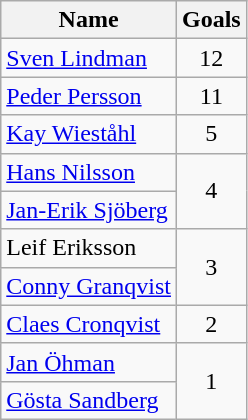<table class="wikitable">
<tr>
<th>Name</th>
<th>Goals</th>
</tr>
<tr>
<td> <a href='#'>Sven Lindman</a></td>
<td style="text-align:center;">12</td>
</tr>
<tr>
<td> <a href='#'>Peder Persson</a></td>
<td style="text-align:center;">11</td>
</tr>
<tr>
<td> <a href='#'>Kay Wieståhl</a></td>
<td style="text-align:center;">5</td>
</tr>
<tr>
<td> <a href='#'>Hans Nilsson</a></td>
<td rowspan="2" style="text-align:center;">4</td>
</tr>
<tr>
<td> <a href='#'>Jan-Erik Sjöberg</a></td>
</tr>
<tr>
<td> Leif Eriksson</td>
<td rowspan="2" style="text-align:center;">3</td>
</tr>
<tr>
<td> <a href='#'>Conny Granqvist</a></td>
</tr>
<tr>
<td> <a href='#'>Claes Cronqvist</a></td>
<td style="text-align:center;">2</td>
</tr>
<tr>
<td> <a href='#'>Jan Öhman</a></td>
<td rowspan="2" style="text-align:center;">1</td>
</tr>
<tr>
<td> <a href='#'>Gösta Sandberg</a></td>
</tr>
</table>
